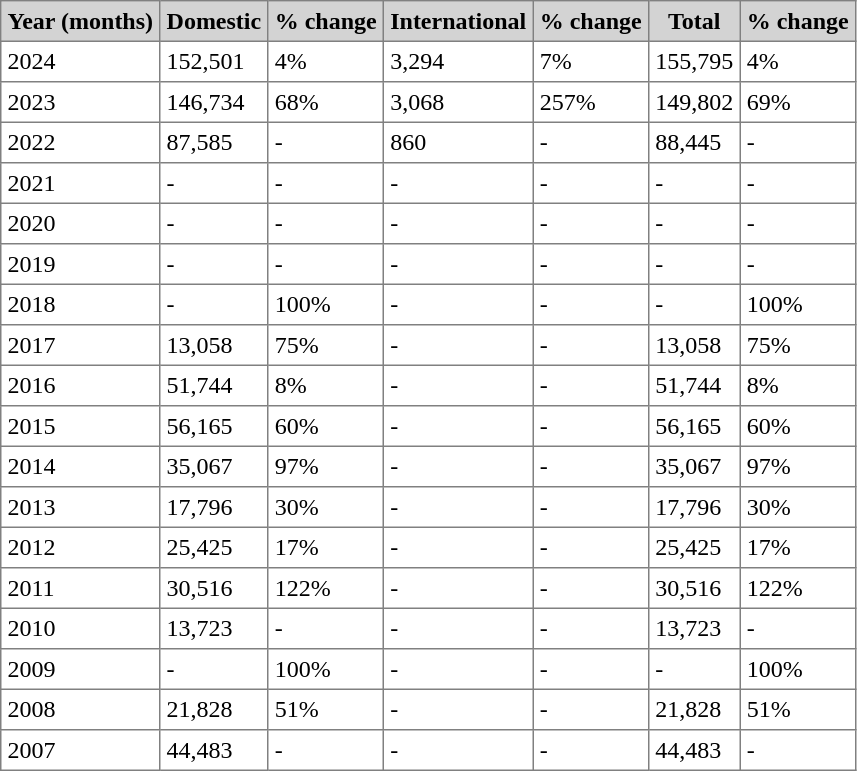<table class="toccolours" border="1" cellpadding="4" style="border-collapse:collapse">
<tr bgcolor=lightgrey>
<th>Year (months)</th>
<th>Domestic</th>
<th>% change</th>
<th>International</th>
<th>% change</th>
<th>Total</th>
<th>% change</th>
</tr>
<tr>
<td>2024</td>
<td>152,501</td>
<td> 4%</td>
<td>3,294</td>
<td> 7%</td>
<td>155,795</td>
<td> 4%</td>
</tr>
<tr>
<td>2023</td>
<td>146,734</td>
<td> 68%</td>
<td>3,068</td>
<td> 257%</td>
<td>149,802</td>
<td> 69%</td>
</tr>
<tr>
<td>2022</td>
<td>87,585</td>
<td>-</td>
<td>860</td>
<td>-</td>
<td>88,445</td>
<td>-</td>
</tr>
<tr>
<td>2021</td>
<td>-</td>
<td>-</td>
<td>-</td>
<td>-</td>
<td>-</td>
<td>-</td>
</tr>
<tr>
<td>2020</td>
<td>-</td>
<td>-</td>
<td>-</td>
<td>-</td>
<td>-</td>
<td>-</td>
</tr>
<tr>
<td>2019</td>
<td>-</td>
<td>-</td>
<td>-</td>
<td>-</td>
<td>-</td>
<td>-</td>
</tr>
<tr>
<td>2018</td>
<td>-</td>
<td> 100%</td>
<td>-</td>
<td>-</td>
<td>-</td>
<td> 100%</td>
</tr>
<tr>
<td>2017</td>
<td>13,058</td>
<td> 75%</td>
<td>-</td>
<td>-</td>
<td>13,058</td>
<td> 75%</td>
</tr>
<tr>
<td>2016</td>
<td>51,744</td>
<td> 8%</td>
<td>-</td>
<td>-</td>
<td>51,744</td>
<td> 8%</td>
</tr>
<tr>
<td>2015</td>
<td>56,165</td>
<td> 60%</td>
<td>-</td>
<td>-</td>
<td>56,165</td>
<td> 60%</td>
</tr>
<tr>
<td>2014</td>
<td>35,067</td>
<td> 97%</td>
<td>-</td>
<td>-</td>
<td>35,067</td>
<td> 97%</td>
</tr>
<tr>
<td>2013</td>
<td>17,796</td>
<td> 30%</td>
<td>-</td>
<td>-</td>
<td>17,796</td>
<td> 30%</td>
</tr>
<tr>
<td>2012</td>
<td>25,425</td>
<td> 17%</td>
<td>-</td>
<td>-</td>
<td>25,425</td>
<td> 17%</td>
</tr>
<tr>
<td>2011</td>
<td>30,516</td>
<td> 122%</td>
<td>-</td>
<td>-</td>
<td>30,516</td>
<td> 122%</td>
</tr>
<tr>
<td>2010</td>
<td>13,723</td>
<td>-</td>
<td>-</td>
<td>-</td>
<td>13,723</td>
<td>-</td>
</tr>
<tr>
<td>2009</td>
<td>-</td>
<td> 100%</td>
<td>-</td>
<td>-</td>
<td>-</td>
<td> 100%</td>
</tr>
<tr>
<td>2008</td>
<td>21,828</td>
<td> 51%</td>
<td>-</td>
<td>-</td>
<td>21,828</td>
<td> 51%</td>
</tr>
<tr>
<td>2007</td>
<td>44,483</td>
<td>-</td>
<td>-</td>
<td>-</td>
<td>44,483</td>
<td>-</td>
</tr>
</table>
